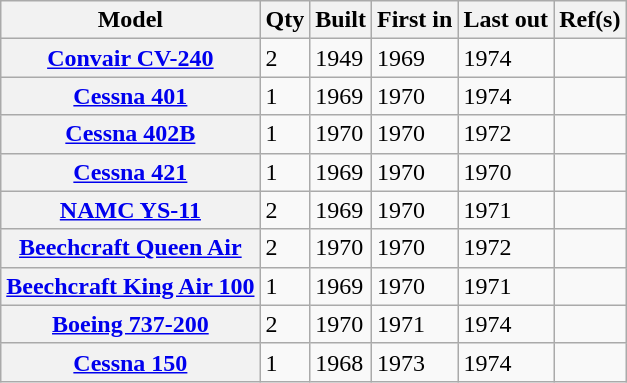<table class="wikitable plainrowheaders sortable">
<tr>
<th scope=col>Model</th>
<th scope=col>Qty</th>
<th scope=col>Built</th>
<th scope=col>First in</th>
<th scope=col>Last out</th>
<th scope=col class=unsortable>Ref(s)</th>
</tr>
<tr>
<th scope=row><a href='#'>Convair CV-240</a></th>
<td>2</td>
<td>1949</td>
<td>1969</td>
<td>1974</td>
<td align=center></td>
</tr>
<tr>
<th scope=row><a href='#'>Cessna 401</a></th>
<td>1</td>
<td>1969</td>
<td>1970</td>
<td>1974</td>
<td align=center></td>
</tr>
<tr>
<th scope=row><a href='#'>Cessna 402B</a></th>
<td>1</td>
<td>1970</td>
<td>1970</td>
<td>1972</td>
<td align=center></td>
</tr>
<tr>
<th scope=row><a href='#'>Cessna 421</a></th>
<td>1</td>
<td>1969</td>
<td>1970</td>
<td>1970</td>
<td align=center></td>
</tr>
<tr>
<th scope=row><a href='#'>NAMC YS-11</a></th>
<td>2</td>
<td>1969</td>
<td>1970</td>
<td>1971</td>
<td align=center></td>
</tr>
<tr>
<th scope=row><a href='#'>Beechcraft Queen Air</a></th>
<td>2</td>
<td>1970</td>
<td>1970</td>
<td>1972</td>
<td align=center></td>
</tr>
<tr>
<th scope=row><a href='#'>Beechcraft King Air 100</a></th>
<td>1</td>
<td>1969</td>
<td>1970</td>
<td>1971</td>
<td align=center></td>
</tr>
<tr>
<th scope=row><a href='#'>Boeing 737-200</a></th>
<td>2</td>
<td>1970</td>
<td>1971</td>
<td>1974</td>
<td align=center></td>
</tr>
<tr>
<th scope=row><a href='#'>Cessna 150</a></th>
<td>1</td>
<td>1968</td>
<td>1973</td>
<td>1974</td>
<td align=center></td>
</tr>
</table>
